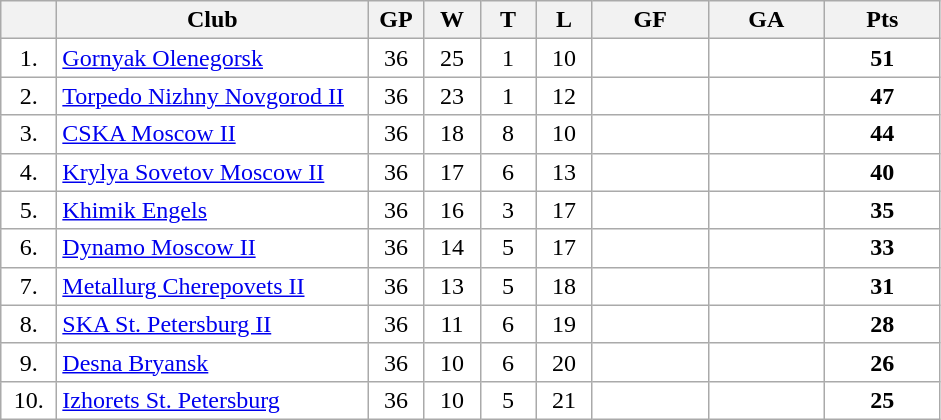<table class="wikitable">
<tr>
<th width="30"></th>
<th width="200">Club</th>
<th width="30">GP</th>
<th width="30">W</th>
<th width="30">T</th>
<th width="30">L</th>
<th width="70">GF</th>
<th width="70">GA</th>
<th width="70">Pts</th>
</tr>
<tr bgcolor="#FFFFFF" align="center">
<td>1.</td>
<td align="left"><a href='#'>Gornyak Olenegorsk</a></td>
<td>36</td>
<td>25</td>
<td>1</td>
<td>10</td>
<td></td>
<td></td>
<td><strong>51</strong></td>
</tr>
<tr bgcolor="#FFFFFF" align="center">
<td>2.</td>
<td align="left"><a href='#'>Torpedo Nizhny Novgorod II</a></td>
<td>36</td>
<td>23</td>
<td>1</td>
<td>12</td>
<td></td>
<td></td>
<td><strong>47</strong></td>
</tr>
<tr bgcolor="#FFFFFF" align="center">
<td>3.</td>
<td align="left"><a href='#'>CSKA Moscow II</a></td>
<td>36</td>
<td>18</td>
<td>8</td>
<td>10</td>
<td></td>
<td></td>
<td><strong>44</strong></td>
</tr>
<tr bgcolor="#FFFFFF" align="center">
<td>4.</td>
<td align="left"><a href='#'>Krylya Sovetov Moscow II</a></td>
<td>36</td>
<td>17</td>
<td>6</td>
<td>13</td>
<td></td>
<td></td>
<td><strong>40</strong></td>
</tr>
<tr bgcolor="#FFFFFF" align="center">
<td>5.</td>
<td align="left"><a href='#'>Khimik Engels</a></td>
<td>36</td>
<td>16</td>
<td>3</td>
<td>17</td>
<td></td>
<td></td>
<td><strong>35</strong></td>
</tr>
<tr bgcolor="#FFFFFF" align="center">
<td>6.</td>
<td align="left"><a href='#'>Dynamo Moscow II</a></td>
<td>36</td>
<td>14</td>
<td>5</td>
<td>17</td>
<td></td>
<td></td>
<td><strong>33</strong></td>
</tr>
<tr bgcolor="#FFFFFF" align="center">
<td>7.</td>
<td align="left"><a href='#'>Metallurg Cherepovets II</a></td>
<td>36</td>
<td>13</td>
<td>5</td>
<td>18</td>
<td></td>
<td></td>
<td><strong>31</strong></td>
</tr>
<tr bgcolor="#FFFFFF" align="center">
<td>8.</td>
<td align="left"><a href='#'>SKA St. Petersburg II</a></td>
<td>36</td>
<td>11</td>
<td>6</td>
<td>19</td>
<td></td>
<td></td>
<td><strong>28</strong></td>
</tr>
<tr bgcolor="#FFFFFF" align="center">
<td>9.</td>
<td align="left"><a href='#'>Desna Bryansk</a></td>
<td>36</td>
<td>10</td>
<td>6</td>
<td>20</td>
<td></td>
<td></td>
<td><strong>26</strong></td>
</tr>
<tr bgcolor="#FFFFFF" align="center">
<td>10.</td>
<td align="left"><a href='#'>Izhorets St. Petersburg</a></td>
<td>36</td>
<td>10</td>
<td>5</td>
<td>21</td>
<td></td>
<td></td>
<td><strong>25</strong></td>
</tr>
</table>
